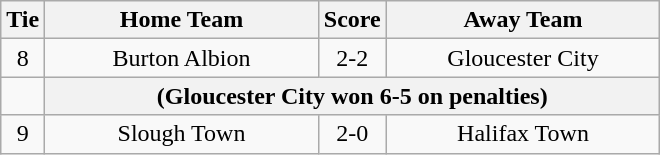<table class="wikitable" style="text-align:center;">
<tr>
<th width=20>Tie</th>
<th width=175>Home Team</th>
<th width=20>Score</th>
<th width=175>Away Team</th>
</tr>
<tr>
<td>8</td>
<td>Burton Albion</td>
<td>2-2</td>
<td>Gloucester City</td>
</tr>
<tr>
<td></td>
<th colspan="5">(Gloucester City won 6-5 on penalties)</th>
</tr>
<tr>
<td>9</td>
<td>Slough Town</td>
<td>2-0</td>
<td>Halifax Town</td>
</tr>
</table>
